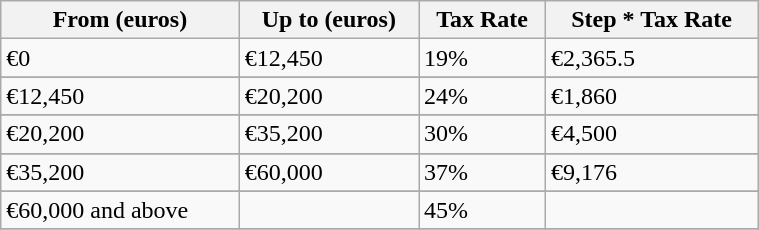<table class="wikitable" width="40%">
<tr>
<th>From (euros)</th>
<th>Up to (euros)</th>
<th>Tax Rate</th>
<th>Step * Tax Rate</th>
</tr>
<tr>
<td>€0</td>
<td>€12,450</td>
<td>19%</td>
<td>€2,365.5</td>
</tr>
<tr>
</tr>
<tr>
<td>€12,450</td>
<td>€20,200</td>
<td>24%</td>
<td>€1,860</td>
</tr>
<tr>
</tr>
<tr>
<td>€20,200</td>
<td>€35,200</td>
<td>30%</td>
<td>€4,500</td>
</tr>
<tr>
</tr>
<tr>
<td>€35,200</td>
<td>€60,000</td>
<td>37%</td>
<td>€9,176</td>
</tr>
<tr>
</tr>
<tr>
<td>€60,000 and above</td>
<td></td>
<td>45%</td>
<td></td>
</tr>
<tr>
</tr>
</table>
